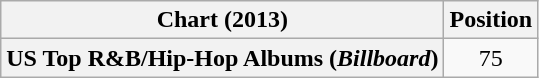<table class="wikitable plainrowheaders" style="text-align:center">
<tr>
<th scope="col">Chart (2013)</th>
<th scope="col">Position</th>
</tr>
<tr>
<th scope="row">US Top R&B/Hip-Hop Albums (<em>Billboard</em>)</th>
<td>75</td>
</tr>
</table>
